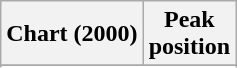<table class="wikitable sortable plainrowheaders">
<tr>
<th>Chart (2000)</th>
<th>Peak <br> position</th>
</tr>
<tr>
</tr>
<tr>
</tr>
</table>
